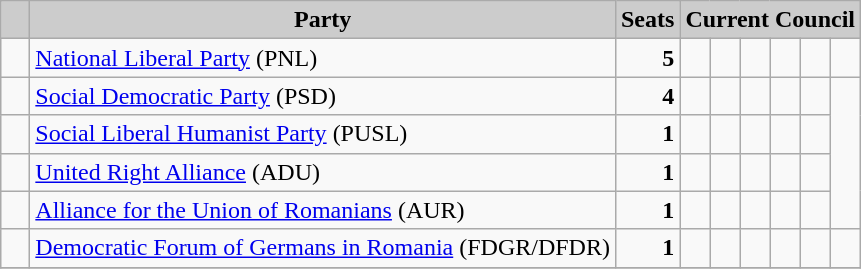<table class="wikitable">
<tr>
<th style="background:#ccc">   </th>
<th style="background:#ccc">Party</th>
<th style="background:#ccc">Seats</th>
<th style="background:#ccc" colspan="6">Current Council</th>
</tr>
<tr>
<td>  </td>
<td><a href='#'>National Liberal Party</a> (PNL)</td>
<td style="text-align: right"><strong>5</strong></td>
<td>  </td>
<td>  </td>
<td>  </td>
<td>  </td>
<td>  </td>
<td>  </td>
</tr>
<tr>
<td>  </td>
<td><a href='#'>Social Democratic Party</a> (PSD)</td>
<td style="text-align: right"><strong>4</strong></td>
<td>  </td>
<td>  </td>
<td>  </td>
<td>  </td>
<td> </td>
</tr>
<tr>
<td>  </td>
<td><a href='#'>Social Liberal Humanist Party</a> (PUSL)</td>
<td style="text-align: right"><strong>1</strong></td>
<td>  </td>
<td> </td>
<td> </td>
<td> </td>
<td> </td>
</tr>
<tr>
<td>  </td>
<td><a href='#'>United Right Alliance</a> (ADU)</td>
<td style="text-align: right"><strong>1</strong></td>
<td>  </td>
<td> </td>
<td> </td>
<td> </td>
<td> </td>
</tr>
<tr>
<td>  </td>
<td><a href='#'>Alliance for the Union of Romanians</a> (AUR)</td>
<td style="text-align: right"><strong>1</strong></td>
<td>  </td>
<td> </td>
<td> </td>
<td> </td>
<td> </td>
</tr>
<tr>
<td>  </td>
<td><a href='#'>Democratic Forum of Germans in Romania</a> (FDGR/DFDR)</td>
<td style="text-align: right"><strong>1</strong></td>
<td>  </td>
<td> </td>
<td> </td>
<td> </td>
<td> </td>
<td> </td>
</tr>
<tr>
</tr>
</table>
